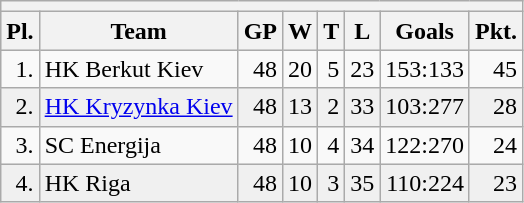<table class="wikitable">
<tr>
<th colspan="9"></th>
</tr>
<tr bgcolor = "#e0e0e0">
<th>Pl.</th>
<th>Team</th>
<th>GP</th>
<th>W</th>
<th>T</th>
<th>L</th>
<th>Goals</th>
<th>Pkt.</th>
</tr>
<tr align="right">
<td>1.</td>
<td align="left">HK Berkut Kiev</td>
<td>48</td>
<td>20</td>
<td>5</td>
<td>23</td>
<td>153:133</td>
<td>45</td>
</tr>
<tr align="right" bgcolor="#f0f0f0">
<td>2.</td>
<td align="left"><a href='#'>HK Kryzynka Kiev</a></td>
<td>48</td>
<td>13</td>
<td>2</td>
<td>33</td>
<td>103:277</td>
<td>28</td>
</tr>
<tr align="right">
<td>3.</td>
<td align="left">SC Energija</td>
<td>48</td>
<td>10</td>
<td>4</td>
<td>34</td>
<td>122:270</td>
<td>24</td>
</tr>
<tr align="right" bgcolor="#f0f0f0">
<td>4.</td>
<td align="left">HK Riga</td>
<td>48</td>
<td>10</td>
<td>3</td>
<td>35</td>
<td>110:224</td>
<td>23</td>
</tr>
</table>
